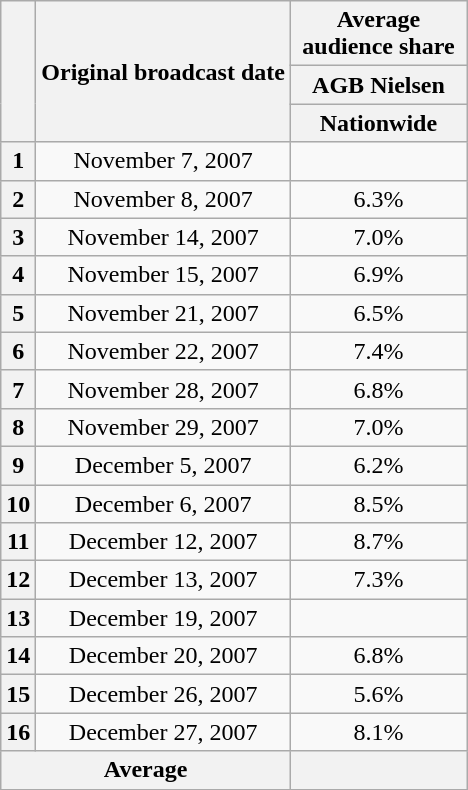<table class=wikitable style="text-align:center">
<tr>
<th rowspan="3"></th>
<th rowspan="3">Original broadcast date</th>
<th width="110">Average audience share</th>
</tr>
<tr>
<th>AGB Nielsen</th>
</tr>
<tr>
<th>Nationwide</th>
</tr>
<tr>
<th>1</th>
<td>November 7, 2007</td>
<td></td>
</tr>
<tr>
<th>2</th>
<td>November 8, 2007</td>
<td>6.3%</td>
</tr>
<tr>
<th>3</th>
<td>November 14, 2007</td>
<td>7.0%</td>
</tr>
<tr>
<th>4</th>
<td>November 15, 2007</td>
<td>6.9%</td>
</tr>
<tr>
<th>5</th>
<td>November 21, 2007</td>
<td>6.5%</td>
</tr>
<tr>
<th>6</th>
<td>November 22, 2007</td>
<td>7.4%</td>
</tr>
<tr>
<th>7</th>
<td>November 28, 2007</td>
<td>6.8%</td>
</tr>
<tr>
<th>8</th>
<td>November 29, 2007</td>
<td>7.0%</td>
</tr>
<tr>
<th>9</th>
<td>December 5, 2007</td>
<td>6.2%</td>
</tr>
<tr>
<th>10</th>
<td>December 6, 2007</td>
<td>8.5%</td>
</tr>
<tr>
<th>11</th>
<td>December 12, 2007</td>
<td>8.7%</td>
</tr>
<tr>
<th>12</th>
<td>December 13, 2007</td>
<td>7.3%</td>
</tr>
<tr>
<th>13</th>
<td>December 19, 2007</td>
<td></td>
</tr>
<tr>
<th>14</th>
<td>December 20, 2007</td>
<td>6.8%</td>
</tr>
<tr>
<th>15</th>
<td>December 26, 2007</td>
<td>5.6%</td>
</tr>
<tr>
<th>16</th>
<td>December 27, 2007</td>
<td>8.1%</td>
</tr>
<tr>
<th colspan=2>Average</th>
<th></th>
</tr>
</table>
